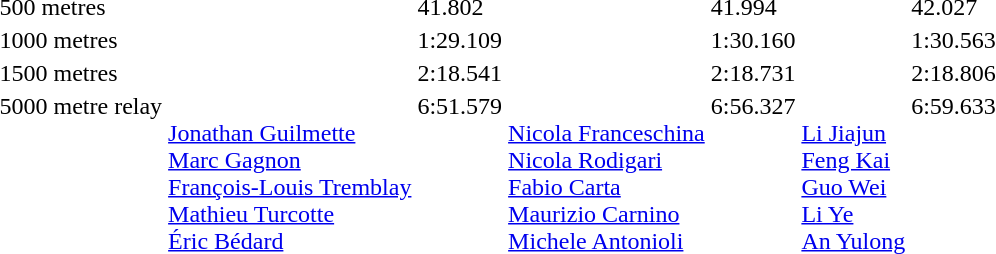<table>
<tr>
<td>500 metres <br> </td>
<td></td>
<td>41.802</td>
<td></td>
<td>41.994</td>
<td></td>
<td>42.027</td>
</tr>
<tr>
<td>1000 metres <br> </td>
<td></td>
<td>1:29.109</td>
<td></td>
<td>1:30.160</td>
<td></td>
<td>1:30.563</td>
</tr>
<tr>
<td>1500 metres <br> </td>
<td></td>
<td>2:18.541</td>
<td></td>
<td>2:18.731</td>
<td></td>
<td>2:18.806</td>
</tr>
<tr valign="top">
<td>5000 metre relay <br> </td>
<td> <br> <a href='#'>Jonathan Guilmette</a> <br> <a href='#'>Marc Gagnon</a> <br> <a href='#'>François-Louis Tremblay</a> <br> <a href='#'>Mathieu Turcotte</a> <br> <a href='#'>Éric Bédard</a></td>
<td>6:51.579</td>
<td> <br> <a href='#'>Nicola Franceschina</a> <br> <a href='#'>Nicola Rodigari</a> <br> <a href='#'>Fabio Carta</a> <br> <a href='#'>Maurizio Carnino</a> <br> <a href='#'>Michele Antonioli</a></td>
<td>6:56.327</td>
<td> <br> <a href='#'>Li Jiajun</a> <br> <a href='#'>Feng Kai</a> <br> <a href='#'>Guo Wei</a> <br> <a href='#'>Li Ye</a> <br> <a href='#'>An Yulong</a></td>
<td>6:59.633</td>
</tr>
</table>
